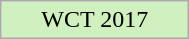<table width=10% class="wikitable" style="text-align: center;">
<tr>
<td bgcolor=D0F0C0>WCT 2017</td>
</tr>
</table>
